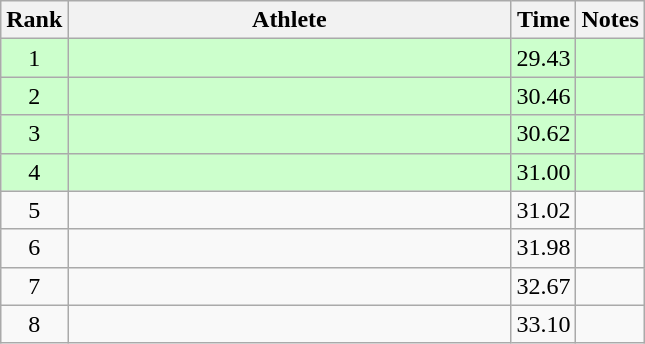<table class="wikitable" style="text-align:center">
<tr>
<th>Rank</th>
<th Style="width:18em">Athlete</th>
<th>Time</th>
<th>Notes</th>
</tr>
<tr style="background:#cfc">
<td>1</td>
<td style="text-align:left"></td>
<td>29.43</td>
<td></td>
</tr>
<tr style="background:#cfc">
<td>2</td>
<td style="text-align:left"></td>
<td>30.46</td>
<td></td>
</tr>
<tr style="background:#cfc">
<td>3</td>
<td style="text-align:left"></td>
<td>30.62</td>
<td></td>
</tr>
<tr style="background:#cfc">
<td>4</td>
<td style="text-align:left"></td>
<td>31.00</td>
<td></td>
</tr>
<tr>
<td>5</td>
<td style="text-align:left"></td>
<td>31.02</td>
<td></td>
</tr>
<tr>
<td>6</td>
<td style="text-align:left"></td>
<td>31.98</td>
<td></td>
</tr>
<tr>
<td>7</td>
<td style="text-align:left"></td>
<td>32.67</td>
<td></td>
</tr>
<tr>
<td>8</td>
<td style="text-align:left"></td>
<td>33.10</td>
<td></td>
</tr>
</table>
